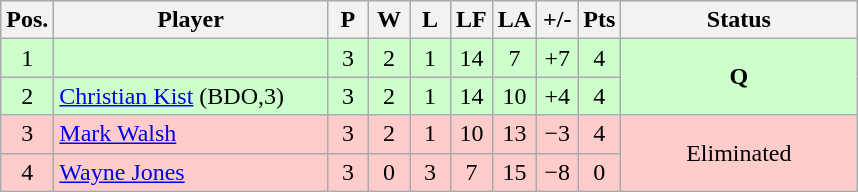<table class="wikitable" style="text-align:center; margin: 1em auto 1em auto, align:left">
<tr>
<th width=20>Pos.</th>
<th width=175>Player</th>
<th width=20>P</th>
<th width=20>W</th>
<th width=20>L</th>
<th width=20>LF</th>
<th width=20>LA</th>
<th width=20>+/-</th>
<th width=20>Pts</th>
<th width=150>Status</th>
</tr>
<tr style="background:#CCFFCC;">
<td>1</td>
<td style="text-align:left;"></td>
<td>3</td>
<td>2</td>
<td>1</td>
<td>14</td>
<td>7</td>
<td>+7</td>
<td>4</td>
<td rowspan=2><strong>Q</strong></td>
</tr>
<tr style="background:#CCFFCC;">
<td>2</td>
<td style="text-align:left;"> <a href='#'>Christian Kist</a> (BDO,3)</td>
<td>3</td>
<td>2</td>
<td>1</td>
<td>14</td>
<td>10</td>
<td>+4</td>
<td>4</td>
</tr>
<tr style="background:#FFCCCC;">
<td>3</td>
<td style="text-align:left;"> <a href='#'>Mark Walsh</a></td>
<td>3</td>
<td>2</td>
<td>1</td>
<td>10</td>
<td>13</td>
<td>−3</td>
<td>4</td>
<td rowspan=2>Eliminated</td>
</tr>
<tr style="background:#FFCCCC;">
<td>4</td>
<td style="text-align:left;"> <a href='#'>Wayne Jones</a></td>
<td>3</td>
<td>0</td>
<td>3</td>
<td>7</td>
<td>15</td>
<td>−8</td>
<td>0</td>
</tr>
</table>
